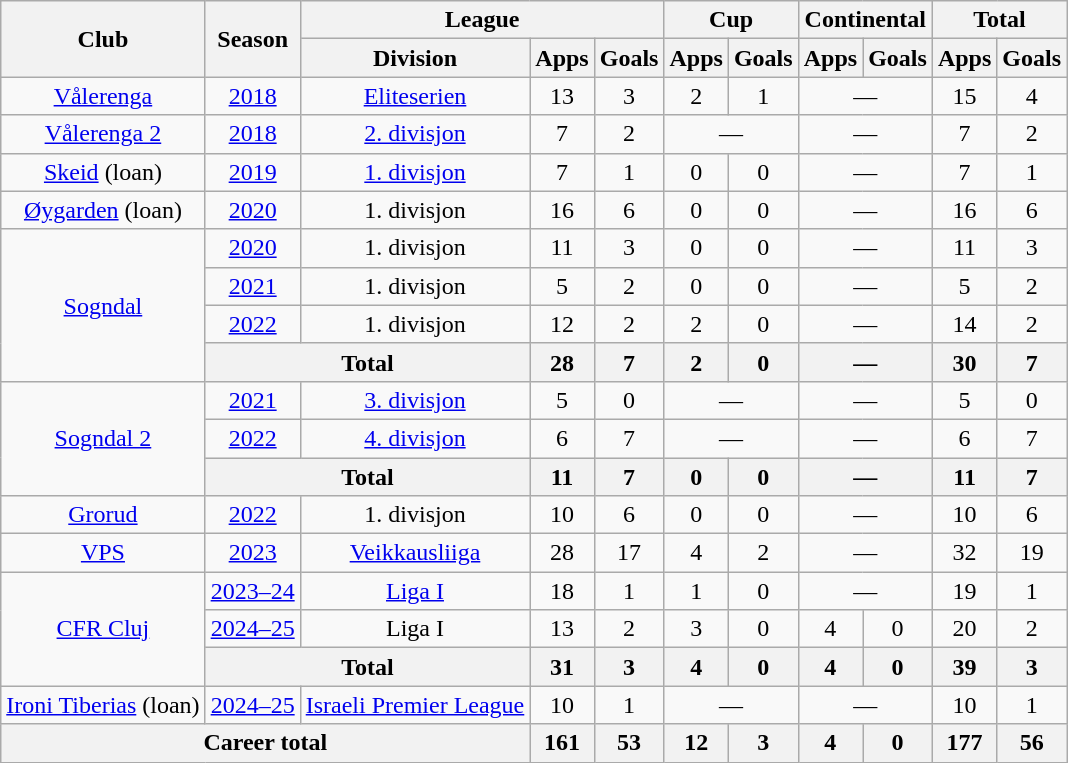<table class="wikitable" style="text-align:center">
<tr>
<th rowspan="2">Club</th>
<th rowspan="2">Season</th>
<th colspan="3">League</th>
<th colspan="2">Cup</th>
<th colspan="2">Continental</th>
<th colspan="3">Total</th>
</tr>
<tr>
<th>Division</th>
<th>Apps</th>
<th>Goals</th>
<th>Apps</th>
<th>Goals</th>
<th>Apps</th>
<th>Goals</th>
<th>Apps</th>
<th>Goals</th>
</tr>
<tr>
<td><a href='#'>Vålerenga</a></td>
<td><a href='#'>2018</a></td>
<td><a href='#'>Eliteserien</a></td>
<td>13</td>
<td>3</td>
<td>2</td>
<td>1</td>
<td colspan=2>—</td>
<td>15</td>
<td>4</td>
</tr>
<tr>
<td><a href='#'>Vålerenga 2</a></td>
<td><a href='#'>2018</a></td>
<td><a href='#'>2. divisjon</a></td>
<td>7</td>
<td>2</td>
<td colspan=2>—</td>
<td colspan=2>—</td>
<td>7</td>
<td>2</td>
</tr>
<tr>
<td><a href='#'>Skeid</a> (loan)</td>
<td><a href='#'>2019</a></td>
<td><a href='#'>1. divisjon</a></td>
<td>7</td>
<td>1</td>
<td>0</td>
<td>0</td>
<td colspan=2>—</td>
<td>7</td>
<td>1</td>
</tr>
<tr>
<td><a href='#'>Øygarden</a> (loan)</td>
<td><a href='#'>2020</a></td>
<td>1. divisjon</td>
<td>16</td>
<td>6</td>
<td>0</td>
<td>0</td>
<td colspan=2>—</td>
<td>16</td>
<td>6</td>
</tr>
<tr>
<td rowspan="4"><a href='#'>Sogndal</a></td>
<td><a href='#'>2020</a></td>
<td>1. divisjon</td>
<td>11</td>
<td>3</td>
<td>0</td>
<td>0</td>
<td colspan=2>—</td>
<td>11</td>
<td>3</td>
</tr>
<tr>
<td><a href='#'>2021</a></td>
<td>1. divisjon</td>
<td>5</td>
<td>2</td>
<td>0</td>
<td>0</td>
<td colspan=2>—</td>
<td>5</td>
<td>2</td>
</tr>
<tr>
<td><a href='#'>2022</a></td>
<td>1. divisjon</td>
<td>12</td>
<td>2</td>
<td>2</td>
<td>0</td>
<td colspan=2>—</td>
<td>14</td>
<td>2</td>
</tr>
<tr>
<th colspan="2">Total</th>
<th>28</th>
<th>7</th>
<th>2</th>
<th>0</th>
<th colspan=2>—</th>
<th>30</th>
<th>7</th>
</tr>
<tr>
<td rowspan=3><a href='#'>Sogndal 2</a></td>
<td><a href='#'>2021</a></td>
<td><a href='#'>3. divisjon</a></td>
<td>5</td>
<td>0</td>
<td colspan=2>—</td>
<td colspan=2>—</td>
<td>5</td>
<td>0</td>
</tr>
<tr>
<td><a href='#'>2022</a></td>
<td><a href='#'>4. divisjon</a></td>
<td>6</td>
<td>7</td>
<td colspan=2>—</td>
<td colspan=2>—</td>
<td>6</td>
<td>7</td>
</tr>
<tr>
<th colspan="2">Total</th>
<th>11</th>
<th>7</th>
<th>0</th>
<th>0</th>
<th colspan=2>—</th>
<th>11</th>
<th>7</th>
</tr>
<tr>
<td><a href='#'>Grorud</a></td>
<td><a href='#'>2022</a></td>
<td>1. divisjon</td>
<td>10</td>
<td>6</td>
<td>0</td>
<td>0</td>
<td colspan=2>—</td>
<td>10</td>
<td>6</td>
</tr>
<tr>
<td><a href='#'>VPS</a></td>
<td><a href='#'>2023</a></td>
<td><a href='#'>Veikkausliiga</a></td>
<td>28</td>
<td>17</td>
<td>4</td>
<td>2</td>
<td colspan=2>—</td>
<td>32</td>
<td>19</td>
</tr>
<tr>
<td rowspan="3"><a href='#'>CFR Cluj</a></td>
<td><a href='#'>2023–24</a></td>
<td><a href='#'>Liga I</a></td>
<td>18</td>
<td>1</td>
<td>1</td>
<td>0</td>
<td colspan=2>—</td>
<td>19</td>
<td>1</td>
</tr>
<tr>
<td><a href='#'>2024–25</a></td>
<td>Liga I</td>
<td>13</td>
<td>2</td>
<td>3</td>
<td>0</td>
<td>4</td>
<td>0</td>
<td>20</td>
<td>2</td>
</tr>
<tr>
<th colspan="2">Total</th>
<th>31</th>
<th>3</th>
<th>4</th>
<th>0</th>
<th>4</th>
<th>0</th>
<th>39</th>
<th>3</th>
</tr>
<tr>
<td><a href='#'>Ironi Tiberias</a> (loan)</td>
<td><a href='#'>2024–25</a></td>
<td><a href='#'>Israeli Premier League</a></td>
<td>10</td>
<td>1</td>
<td colspan=2>—</td>
<td colspan=2>—</td>
<td>10</td>
<td>1</td>
</tr>
<tr>
<th colspan="3">Career total</th>
<th>161</th>
<th>53</th>
<th>12</th>
<th>3</th>
<th>4</th>
<th>0</th>
<th>177</th>
<th>56</th>
</tr>
</table>
